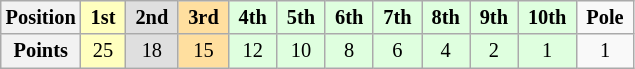<table class="wikitable" style="font-size:85%; text-align:center">
<tr>
<th>Position</th>
<td style="background:#FFFFBF;"> <strong>1st</strong> </td>
<td style="background:#DFDFDF;"> <strong>2nd</strong> </td>
<td style="background:#FFDF9F;"> <strong>3rd</strong> </td>
<td style="background:#DFFFDF;"> <strong>4th</strong> </td>
<td style="background:#DFFFDF;"> <strong>5th</strong> </td>
<td style="background:#DFFFDF;"> <strong>6th</strong> </td>
<td style="background:#DFFFDF;"> <strong>7th</strong> </td>
<td style="background:#DFFFDF;"> <strong>8th</strong> </td>
<td style="background:#DFFFDF;"> <strong>9th</strong> </td>
<td style="background:#DFFFDF;"> <strong>10th</strong> </td>
<td> <strong>Pole</strong> </td>
</tr>
<tr>
<th>Points</th>
<td style="background:#FFFFBF;">25</td>
<td style="background:#DFDFDF;">18</td>
<td style="background:#FFDF9F;">15</td>
<td style="background:#DFFFDF;">12</td>
<td style="background:#DFFFDF;">10</td>
<td style="background:#DFFFDF;">8</td>
<td style="background:#DFFFDF;">6</td>
<td style="background:#DFFFDF;">4</td>
<td style="background:#DFFFDF;">2</td>
<td style="background:#DFFFDF;">1</td>
<td>1</td>
</tr>
</table>
